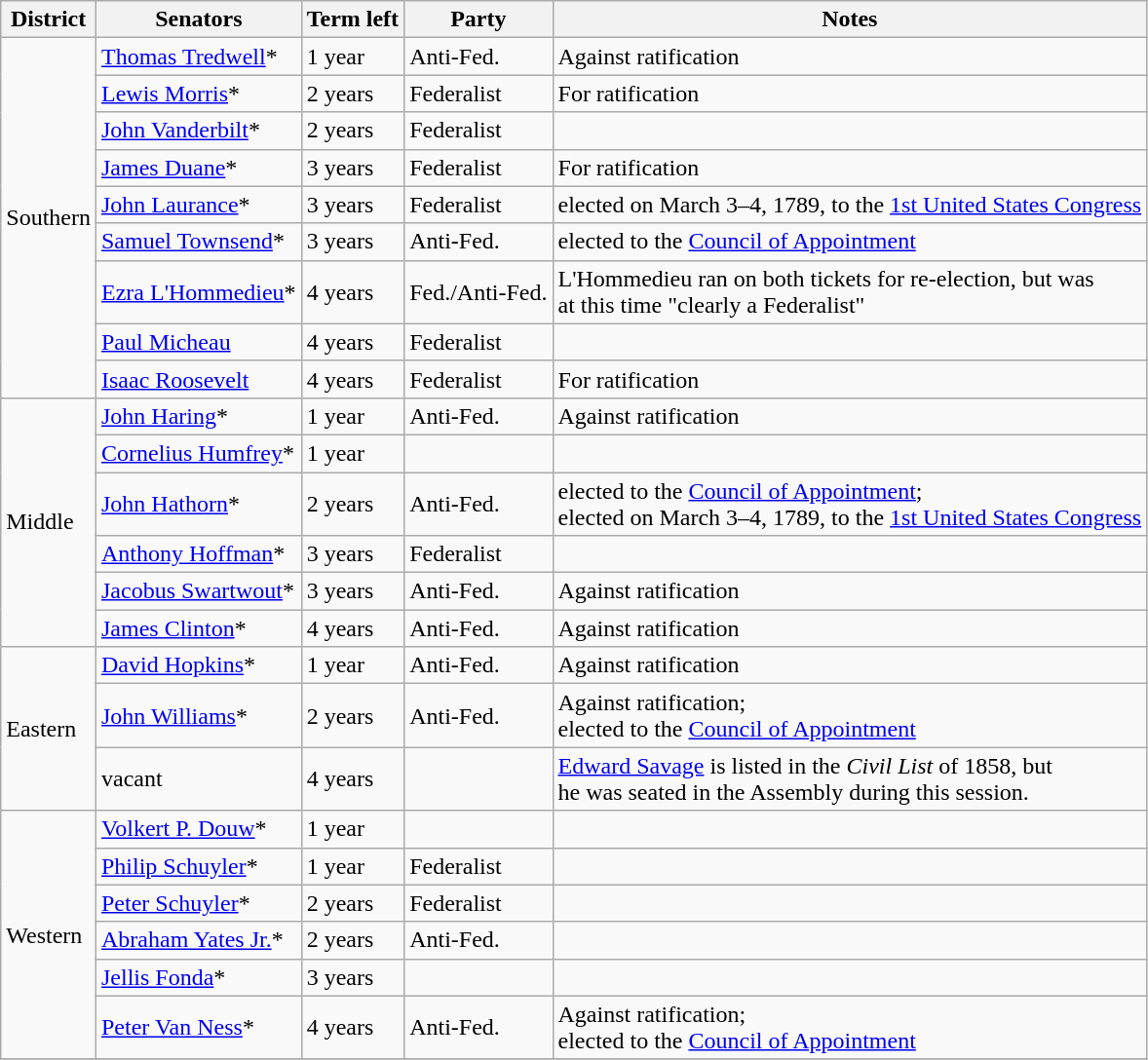<table class=wikitable>
<tr>
<th>District</th>
<th>Senators</th>
<th>Term left</th>
<th>Party</th>
<th>Notes</th>
</tr>
<tr>
<td rowspan="9">Southern</td>
<td><a href='#'>Thomas Tredwell</a>*</td>
<td>1 year</td>
<td>Anti-Fed.</td>
<td>Against ratification</td>
</tr>
<tr>
<td><a href='#'>Lewis Morris</a>*</td>
<td>2 years</td>
<td>Federalist</td>
<td>For ratification</td>
</tr>
<tr>
<td><a href='#'>John Vanderbilt</a>*</td>
<td>2 years</td>
<td>Federalist</td>
<td></td>
</tr>
<tr>
<td><a href='#'>James Duane</a>*</td>
<td>3 years</td>
<td>Federalist</td>
<td>For ratification</td>
</tr>
<tr>
<td><a href='#'>John Laurance</a>*</td>
<td>3 years</td>
<td>Federalist</td>
<td>elected on March 3–4, 1789, to the <a href='#'>1st United States Congress</a></td>
</tr>
<tr>
<td><a href='#'>Samuel Townsend</a>*</td>
<td>3 years</td>
<td>Anti-Fed.</td>
<td>elected to the <a href='#'>Council of Appointment</a></td>
</tr>
<tr>
<td><a href='#'>Ezra L'Hommedieu</a>*</td>
<td>4 years</td>
<td>Fed./Anti-Fed.</td>
<td>L'Hommedieu ran on both tickets for re-election, but was <br>at this time "clearly a Federalist"</td>
</tr>
<tr>
<td><a href='#'>Paul Micheau</a></td>
<td>4 years</td>
<td>Federalist</td>
<td></td>
</tr>
<tr>
<td><a href='#'>Isaac Roosevelt</a></td>
<td>4 years</td>
<td>Federalist</td>
<td>For ratification</td>
</tr>
<tr>
<td rowspan="6">Middle</td>
<td><a href='#'>John Haring</a>*</td>
<td>1 year</td>
<td>Anti-Fed.</td>
<td>Against ratification</td>
</tr>
<tr>
<td><a href='#'>Cornelius Humfrey</a>*</td>
<td>1 year</td>
<td></td>
<td></td>
</tr>
<tr>
<td><a href='#'>John Hathorn</a>*</td>
<td>2 years</td>
<td>Anti-Fed.</td>
<td>elected to the <a href='#'>Council of Appointment</a>; <br>elected on March 3–4, 1789, to the <a href='#'>1st United States Congress</a></td>
</tr>
<tr>
<td><a href='#'>Anthony Hoffman</a>*</td>
<td>3 years</td>
<td>Federalist</td>
<td></td>
</tr>
<tr>
<td><a href='#'>Jacobus Swartwout</a>*</td>
<td>3 years</td>
<td>Anti-Fed.</td>
<td>Against ratification</td>
</tr>
<tr>
<td><a href='#'>James Clinton</a>*</td>
<td>4 years</td>
<td>Anti-Fed.</td>
<td>Against ratification</td>
</tr>
<tr>
<td rowspan="3">Eastern</td>
<td><a href='#'>David Hopkins</a>*</td>
<td>1 year</td>
<td>Anti-Fed.</td>
<td>Against ratification</td>
</tr>
<tr>
<td><a href='#'>John Williams</a>*</td>
<td>2 years</td>
<td>Anti-Fed.</td>
<td>Against ratification; <br>elected to the <a href='#'>Council of Appointment</a></td>
</tr>
<tr>
<td>vacant</td>
<td>4 years</td>
<td></td>
<td><a href='#'>Edward Savage</a> is listed in the <em>Civil List</em> of 1858, but <br>he was seated in the Assembly during this session.</td>
</tr>
<tr>
<td rowspan="6">Western</td>
<td><a href='#'>Volkert P. Douw</a>*</td>
<td>1 year</td>
<td></td>
<td></td>
</tr>
<tr>
<td><a href='#'>Philip Schuyler</a>*</td>
<td>1 year</td>
<td>Federalist</td>
<td></td>
</tr>
<tr>
<td><a href='#'>Peter Schuyler</a>*</td>
<td>2 years</td>
<td>Federalist</td>
<td></td>
</tr>
<tr>
<td><a href='#'>Abraham Yates Jr.</a>*</td>
<td>2 years</td>
<td>Anti-Fed.</td>
<td></td>
</tr>
<tr>
<td><a href='#'>Jellis Fonda</a>*</td>
<td>3 years</td>
<td></td>
<td></td>
</tr>
<tr>
<td><a href='#'>Peter Van Ness</a>*</td>
<td>4 years</td>
<td>Anti-Fed.</td>
<td>Against ratification; <br>elected to the <a href='#'>Council of Appointment</a></td>
</tr>
<tr>
</tr>
</table>
